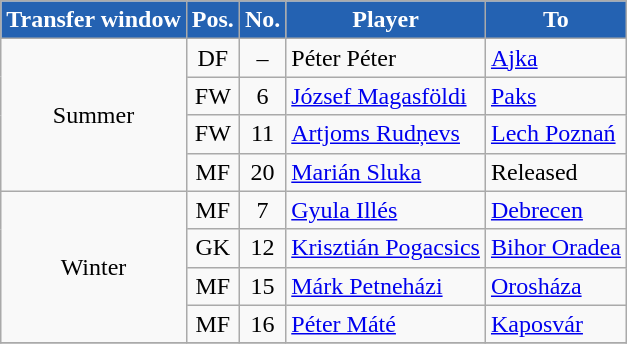<table class="wikitable plainrowheaders sortable">
<tr>
<th style="background-color:#2462B2;color:white">Transfer window</th>
<th style="background-color:#2462B2;color:white">Pos.</th>
<th style="background-color:#2462B2;color:white">No.</th>
<th style="background-color:#2462B2;color:white">Player</th>
<th style="background-color:#2462B2;color:white">To</th>
</tr>
<tr>
<td rowspan="4" style="text-align:center;">Summer</td>
<td style=text-align:center;>DF</td>
<td style=text-align:center;>–</td>
<td style=text-align:left;> Péter Péter</td>
<td style=text-align:left;><a href='#'>Ajka</a></td>
</tr>
<tr>
<td style=text-align:center;>FW</td>
<td style=text-align:center;>6</td>
<td style=text-align:left;> <a href='#'>József Magasföldi</a></td>
<td style=text-align:left;><a href='#'>Paks</a></td>
</tr>
<tr>
<td style=text-align:center;>FW</td>
<td style=text-align:center;>11</td>
<td style=text-align:left;> <a href='#'>Artjoms Rudņevs</a></td>
<td style=text-align:left;> <a href='#'>Lech Poznań</a></td>
</tr>
<tr>
<td style=text-align:center;>MF</td>
<td style=text-align:center;>20</td>
<td style=text-align:left;> <a href='#'>Marián Sluka</a></td>
<td style=text-align:left;>Released</td>
</tr>
<tr>
<td rowspan="4" style="text-align:center;">Winter</td>
<td style=text-align:center;>MF</td>
<td style=text-align:center;>7</td>
<td style=text-align:left;> <a href='#'>Gyula Illés</a></td>
<td style=text-align:left;><a href='#'>Debrecen</a></td>
</tr>
<tr>
<td style=text-align:center;>GK</td>
<td style=text-align:center;>12</td>
<td style=text-align:left;> <a href='#'>Krisztián Pogacsics</a></td>
<td style=text-align:left;> <a href='#'>Bihor Oradea</a></td>
</tr>
<tr>
<td style=text-align:center;>MF</td>
<td style=text-align:center;>15</td>
<td style=text-align:left;> <a href='#'>Márk Petneházi</a></td>
<td style=text-align:left;><a href='#'>Orosháza</a></td>
</tr>
<tr>
<td style=text-align:center;>MF</td>
<td style=text-align:center;>16</td>
<td style=text-align:left;> <a href='#'>Péter Máté</a></td>
<td style=text-align:left;><a href='#'>Kaposvár</a></td>
</tr>
<tr>
</tr>
</table>
